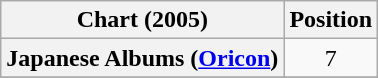<table class="wikitable plainrowheaders">
<tr>
<th>Chart (2005)</th>
<th>Position</th>
</tr>
<tr>
<th scope="row">Japanese Albums (<a href='#'>Oricon</a>)</th>
<td style="text-align:center;">7</td>
</tr>
<tr>
</tr>
</table>
